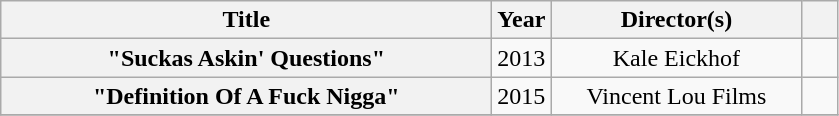<table class="wikitable plainrowheaders" style="text-align:center;">
<tr>
<th scope="col" style="width:20em;">Title</th>
<th scope="col" style="width:1em;">Year</th>
<th scope="col" style="width:10em;">Director(s)</th>
<th scope="col" style="width:1em;"></th>
</tr>
<tr>
<th scope="row">"Suckas Askin' Questions"<br></th>
<td>2013</td>
<td>Kale Eickhof</td>
<td></td>
</tr>
<tr>
<th scope="row">"Definition Of A Fuck Nigga"<br></th>
<td>2015</td>
<td>Vincent Lou Films</td>
<td></td>
</tr>
<tr>
</tr>
</table>
